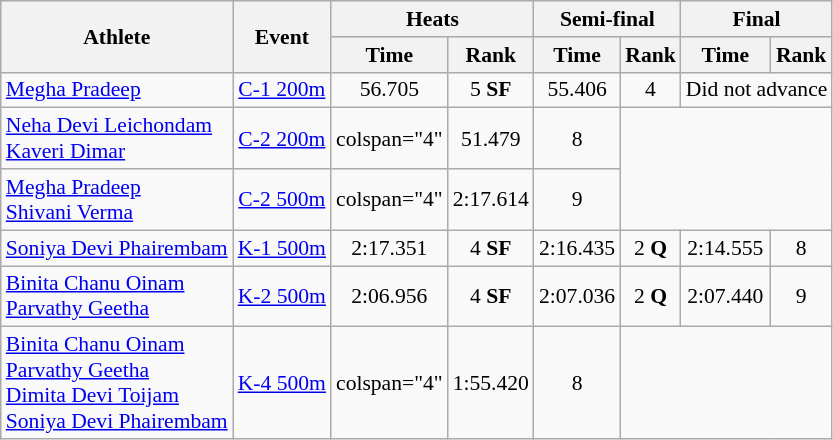<table class=wikitable style="text-align:center; font-size:90%">
<tr>
<th rowspan="2">Athlete</th>
<th rowspan="2">Event</th>
<th colspan="2">Heats</th>
<th colspan="2">Semi-final</th>
<th colspan="2">Final</th>
</tr>
<tr>
<th>Time</th>
<th>Rank</th>
<th>Time</th>
<th>Rank</th>
<th>Time</th>
<th>Rank</th>
</tr>
<tr>
<td style="text-align:left"><a href='#'>Megha Pradeep</a></td>
<td><a href='#'>C-1 200m</a></td>
<td>56.705</td>
<td>5 <strong>SF</strong></td>
<td>55.406</td>
<td>4</td>
<td colspan="2">Did not advance</td>
</tr>
<tr>
<td style="text-align:left"><a href='#'>Neha Devi Leichondam</a><br><a href='#'>Kaveri Dimar</a></td>
<td><a href='#'>C-2 200m</a></td>
<td>colspan="4" </td>
<td>51.479</td>
<td>8</td>
</tr>
<tr>
<td style="text-align:left"><a href='#'>Megha Pradeep</a><br><a href='#'>Shivani Verma</a></td>
<td><a href='#'>C-2 500m</a></td>
<td>colspan="4" </td>
<td>2:17.614</td>
<td>9</td>
</tr>
<tr>
<td style="text-align:left"><a href='#'>Soniya Devi Phairembam</a></td>
<td><a href='#'>K-1 500m</a></td>
<td>2:17.351</td>
<td>4 <strong>SF</strong></td>
<td>2:16.435</td>
<td>2 <strong>Q</strong></td>
<td>2:14.555</td>
<td>8</td>
</tr>
<tr>
<td style="text-align:left"><a href='#'>Binita Chanu Oinam</a><br><a href='#'>Parvathy Geetha</a></td>
<td><a href='#'>K-2 500m</a></td>
<td>2:06.956</td>
<td>4 <strong>SF</strong></td>
<td>2:07.036</td>
<td>2 <strong>Q</strong></td>
<td>2:07.440</td>
<td>9</td>
</tr>
<tr>
<td style="text-align:left"><a href='#'>Binita Chanu Oinam</a><br><a href='#'>Parvathy Geetha</a><br><a href='#'>Dimita Devi Toijam</a><br><a href='#'>Soniya Devi Phairembam</a></td>
<td><a href='#'>K-4 500m</a></td>
<td>colspan="4" </td>
<td>1:55.420</td>
<td>8</td>
</tr>
</table>
